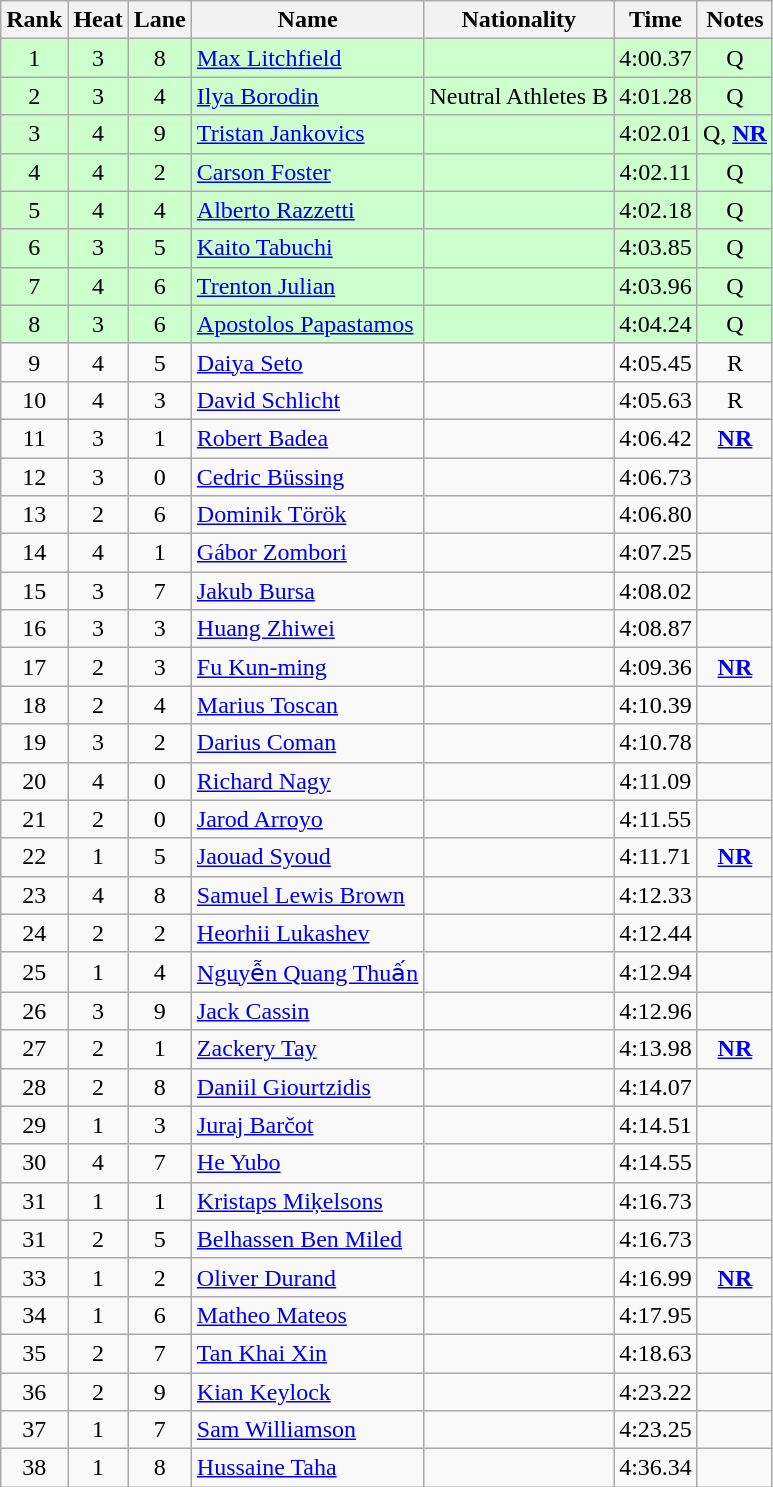<table class="wikitable sortable" style="text-align:center">
<tr>
<th>Rank</th>
<th>Heat</th>
<th>Lane</th>
<th>Name</th>
<th>Nationality</th>
<th>Time</th>
<th>Notes</th>
</tr>
<tr bgcolor=ccffcc>
<td>1</td>
<td>3</td>
<td>8</td>
<td align=left><a href='#'>Max Litchfield</a></td>
<td align=left></td>
<td>4:00.37</td>
<td>Q</td>
</tr>
<tr bgcolor=ccffcc>
<td>2</td>
<td>3</td>
<td>4</td>
<td align=left><a href='#'>Ilya Borodin</a></td>
<td align=left> Neutral Athletes B</td>
<td>4:01.28</td>
<td>Q</td>
</tr>
<tr bgcolor=ccffcc>
<td>3</td>
<td>4</td>
<td>9</td>
<td align=left><a href='#'>Tristan Jankovics</a></td>
<td align=left></td>
<td>4:02.01</td>
<td>Q, <strong><a href='#'>NR</a></strong></td>
</tr>
<tr bgcolor=ccffcc>
<td>4</td>
<td>4</td>
<td>2</td>
<td align=left><a href='#'>Carson Foster</a></td>
<td align=left></td>
<td>4:02.11</td>
<td>Q</td>
</tr>
<tr bgcolor=ccffcc>
<td>5</td>
<td>4</td>
<td>4</td>
<td align=left><a href='#'>Alberto Razzetti</a></td>
<td align=left></td>
<td>4:02.18</td>
<td>Q</td>
</tr>
<tr bgcolor=ccffcc>
<td>6</td>
<td>3</td>
<td>5</td>
<td align=left><a href='#'>Kaito Tabuchi</a></td>
<td align=left></td>
<td>4:03.85</td>
<td>Q</td>
</tr>
<tr bgcolor=ccffcc>
<td>7</td>
<td>4</td>
<td>6</td>
<td align=left><a href='#'>Trenton Julian</a></td>
<td align=left></td>
<td>4:03.96</td>
<td>Q</td>
</tr>
<tr bgcolor=ccffcc>
<td>8</td>
<td>3</td>
<td>6</td>
<td align=left><a href='#'>Apostolos Papastamos</a></td>
<td align=left></td>
<td>4:04.24</td>
<td>Q</td>
</tr>
<tr>
<td>9</td>
<td>4</td>
<td>5</td>
<td align=left><a href='#'>Daiya Seto</a></td>
<td align=left></td>
<td>4:05.45</td>
<td>R</td>
</tr>
<tr>
<td>10</td>
<td>4</td>
<td>3</td>
<td align=left><a href='#'>David Schlicht</a></td>
<td align=left></td>
<td>4:05.63</td>
<td>R</td>
</tr>
<tr>
<td>11</td>
<td>3</td>
<td>1</td>
<td align=left><a href='#'>Robert Badea</a></td>
<td align=left></td>
<td>4:06.42</td>
<td><strong><a href='#'>NR</a></strong></td>
</tr>
<tr>
<td>12</td>
<td>3</td>
<td>0</td>
<td align=left><a href='#'>Cedric Büssing</a></td>
<td align=left></td>
<td>4:06.73</td>
<td></td>
</tr>
<tr>
<td>13</td>
<td>2</td>
<td>6</td>
<td align=left><a href='#'>Dominik Török</a></td>
<td align=left></td>
<td>4:06.80</td>
<td></td>
</tr>
<tr>
<td>14</td>
<td>4</td>
<td>1</td>
<td align=left><a href='#'>Gábor Zombori</a></td>
<td align=left></td>
<td>4:07.25</td>
<td></td>
</tr>
<tr>
<td>15</td>
<td>3</td>
<td>7</td>
<td align=left><a href='#'>Jakub Bursa</a></td>
<td align=left></td>
<td>4:08.02</td>
<td></td>
</tr>
<tr>
<td>16</td>
<td>3</td>
<td>3</td>
<td align=left><a href='#'>Huang Zhiwei</a></td>
<td align=left></td>
<td>4:08.87</td>
<td></td>
</tr>
<tr>
<td>17</td>
<td>2</td>
<td>3</td>
<td align=left><a href='#'>Fu Kun-ming</a></td>
<td align=left></td>
<td>4:09.36</td>
<td><strong><a href='#'>NR</a></strong></td>
</tr>
<tr>
<td>18</td>
<td>2</td>
<td>4</td>
<td align=left><a href='#'>Marius Toscan</a></td>
<td align=left></td>
<td>4:10.39</td>
<td></td>
</tr>
<tr>
<td>19</td>
<td>3</td>
<td>2</td>
<td align=left><a href='#'>Darius Coman</a></td>
<td align=left></td>
<td>4:10.78</td>
<td></td>
</tr>
<tr>
<td>20</td>
<td>4</td>
<td>0</td>
<td align=left><a href='#'>Richard Nagy</a></td>
<td align=left></td>
<td>4:11.09</td>
<td></td>
</tr>
<tr>
<td>21</td>
<td>2</td>
<td>0</td>
<td align=left><a href='#'>Jarod Arroyo</a></td>
<td align=left></td>
<td>4:11.55</td>
<td></td>
</tr>
<tr>
<td>22</td>
<td>1</td>
<td>5</td>
<td align=left><a href='#'>Jaouad Syoud</a></td>
<td align=left></td>
<td>4:11.71</td>
<td><strong><a href='#'>NR</a></strong></td>
</tr>
<tr>
<td>23</td>
<td>4</td>
<td>8</td>
<td align=left><a href='#'>Samuel Lewis Brown</a></td>
<td align=left></td>
<td>4:12.33</td>
<td></td>
</tr>
<tr>
<td>24</td>
<td>2</td>
<td>2</td>
<td align=left><a href='#'>Heorhii Lukashev</a></td>
<td align=left></td>
<td>4:12.44</td>
<td></td>
</tr>
<tr>
<td>25</td>
<td>1</td>
<td>4</td>
<td align=left><a href='#'>Nguyễn Quang Thuấn</a></td>
<td align=left></td>
<td>4:12.94</td>
<td></td>
</tr>
<tr>
<td>26</td>
<td>3</td>
<td>9</td>
<td align=left><a href='#'>Jack Cassin</a></td>
<td align=left></td>
<td>4:12.96</td>
<td></td>
</tr>
<tr>
<td>27</td>
<td>2</td>
<td>1</td>
<td align=left><a href='#'>Zackery Tay</a></td>
<td align=left></td>
<td>4:13.98</td>
<td><strong><a href='#'>NR</a></strong></td>
</tr>
<tr>
<td>28</td>
<td>2</td>
<td>8</td>
<td align=left><a href='#'>Daniil Giourtzidis</a></td>
<td align=left></td>
<td>4:14.07</td>
<td></td>
</tr>
<tr>
<td>29</td>
<td>1</td>
<td>3</td>
<td align=left><a href='#'>Juraj Barčot</a></td>
<td align=left></td>
<td>4:14.51</td>
<td></td>
</tr>
<tr>
<td>30</td>
<td>4</td>
<td>7</td>
<td align=left><a href='#'>He Yubo</a></td>
<td align=left></td>
<td>4:14.55</td>
<td></td>
</tr>
<tr>
<td>31</td>
<td>1</td>
<td>1</td>
<td align=left><a href='#'>Kristaps Miķelsons</a></td>
<td align=left></td>
<td>4:16.73</td>
<td></td>
</tr>
<tr>
<td>31</td>
<td>2</td>
<td>5</td>
<td align=left><a href='#'>Belhassen Ben Miled</a></td>
<td align=left></td>
<td>4:16.73</td>
<td></td>
</tr>
<tr>
<td>33</td>
<td>1</td>
<td>2</td>
<td align=left><a href='#'>Oliver Durand</a></td>
<td align=left></td>
<td>4:16.99</td>
<td><strong><a href='#'>NR</a></strong></td>
</tr>
<tr>
<td>34</td>
<td>1</td>
<td>6</td>
<td align=left><a href='#'>Matheo Mateos</a></td>
<td align=left></td>
<td>4:17.95</td>
<td></td>
</tr>
<tr>
<td>35</td>
<td>2</td>
<td>7</td>
<td align=left><a href='#'>Tan Khai Xin</a></td>
<td align=left></td>
<td>4:18.63</td>
<td></td>
</tr>
<tr>
<td>36</td>
<td>2</td>
<td>9</td>
<td align=left><a href='#'>Kian Keylock</a></td>
<td align=left></td>
<td>4:23.22</td>
<td></td>
</tr>
<tr>
<td>37</td>
<td>1</td>
<td>7</td>
<td align=left><a href='#'>Sam Williamson</a></td>
<td align=left></td>
<td>4:23.25</td>
<td></td>
</tr>
<tr>
<td>38</td>
<td>1</td>
<td>8</td>
<td align=left><a href='#'>Hussaine Taha</a></td>
<td align=left></td>
<td>4:36.34</td>
<td></td>
</tr>
</table>
